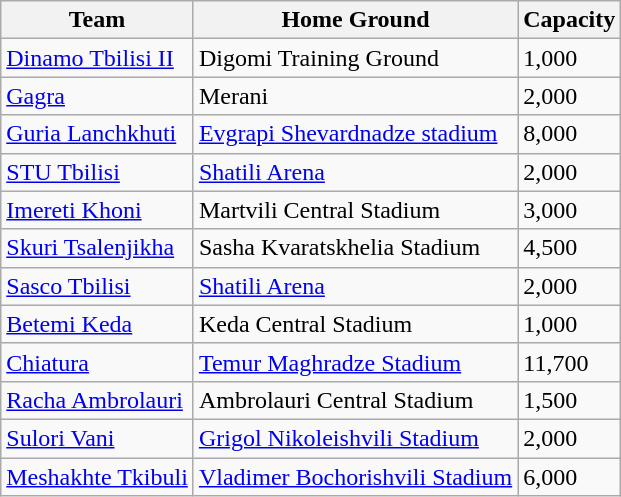<table class="wikitable">
<tr>
<th>Team</th>
<th>Home Ground</th>
<th>Capacity</th>
</tr>
<tr>
<td><a href='#'>Dinamo Tbilisi II</a></td>
<td>Digomi Training Ground</td>
<td>1,000</td>
</tr>
<tr>
<td><a href='#'>Gagra</a></td>
<td>Merani</td>
<td>2,000</td>
</tr>
<tr>
<td><a href='#'>Guria Lanchkhuti</a></td>
<td><a href='#'>Evgrapi Shevardnadze stadium</a></td>
<td>8,000</td>
</tr>
<tr>
<td><a href='#'>STU Tbilisi</a></td>
<td><a href='#'>Shatili Arena</a></td>
<td>2,000</td>
</tr>
<tr>
<td><a href='#'>Imereti Khoni</a></td>
<td>Martvili Central Stadium</td>
<td>3,000</td>
</tr>
<tr>
<td><a href='#'>Skuri Tsalenjikha</a></td>
<td>Sasha Kvaratskhelia Stadium</td>
<td>4,500</td>
</tr>
<tr>
<td><a href='#'>Sasco Tbilisi</a></td>
<td><a href='#'>Shatili Arena</a></td>
<td>2,000</td>
</tr>
<tr>
<td><a href='#'>Betemi Keda</a></td>
<td>Keda Central Stadium</td>
<td>1,000</td>
</tr>
<tr>
<td><a href='#'>Chiatura</a></td>
<td><a href='#'>Temur Maghradze Stadium</a></td>
<td>11,700</td>
</tr>
<tr>
<td><a href='#'>Racha Ambrolauri</a></td>
<td>Ambrolauri Central Stadium</td>
<td>1,500</td>
</tr>
<tr>
<td><a href='#'>Sulori Vani</a></td>
<td><a href='#'>Grigol Nikoleishvili Stadium</a></td>
<td>2,000</td>
</tr>
<tr>
<td><a href='#'>Meshakhte Tkibuli</a></td>
<td><a href='#'>Vladimer Bochorishvili Stadium</a></td>
<td>6,000</td>
</tr>
</table>
